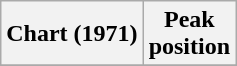<table class="wikitable sortable plainrowheaders">
<tr>
<th>Chart (1971)</th>
<th>Peak<br>position</th>
</tr>
<tr>
</tr>
</table>
